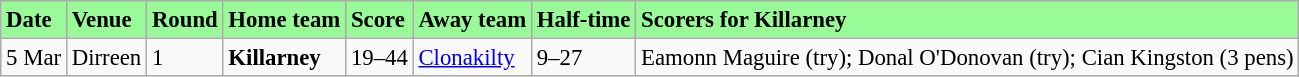<table class="wikitable" style=" float:left; margin:0.5em auto; font-size:95%">
<tr bgcolor="#98FB98">
<td><strong>Date</strong></td>
<td><strong>Venue</strong></td>
<td><strong>Round</strong></td>
<td><strong>Home team</strong></td>
<td><strong>Score</strong></td>
<td><strong>Away team</strong></td>
<td><strong>Half-time</strong></td>
<td><strong>Scorers for Killarney</strong></td>
</tr>
<tr>
<td>5 Mar</td>
<td>Dirreen</td>
<td>1</td>
<td><strong>Killarney</strong></td>
<td>19–44</td>
<td><a href='#'>Clonakilty</a></td>
<td>9–27</td>
<td>Eamonn Maguire (try); Donal O'Donovan (try); Cian Kingston (3 pens)</td>
</tr>
</table>
